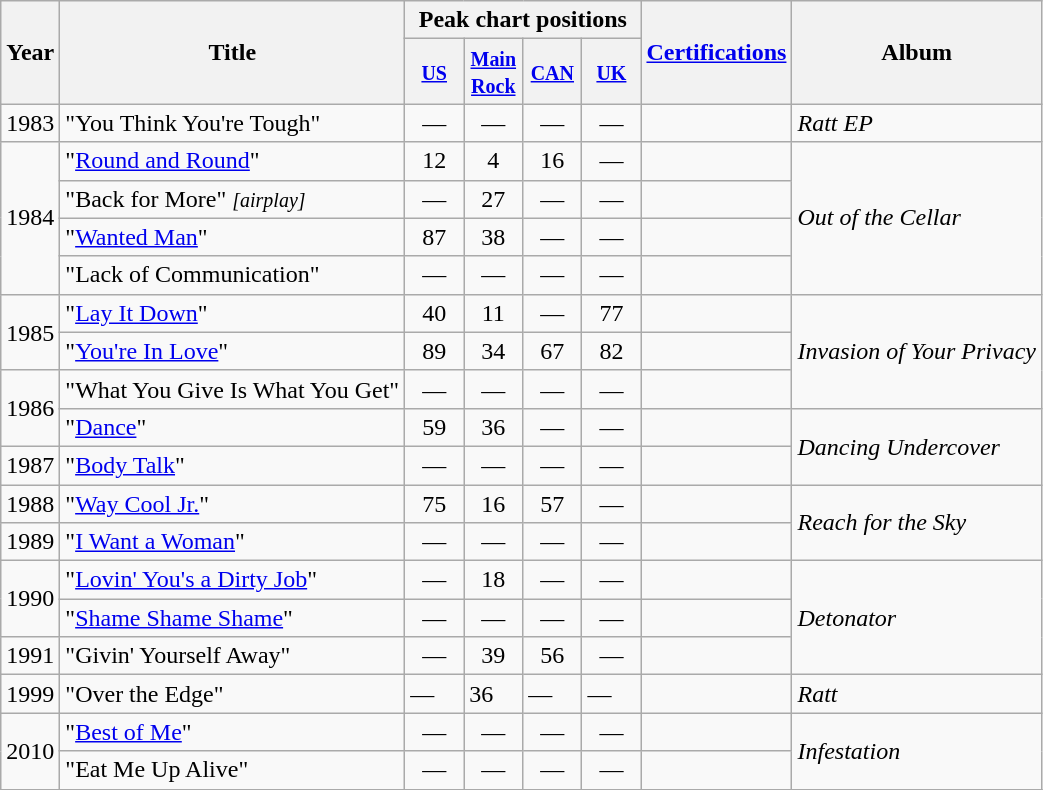<table class="wikitable">
<tr>
<th rowspan=2>Year</th>
<th rowspan=2>Title</th>
<th colspan=4>Peak chart positions</th>
<th rowspan=2><a href='#'>Certifications</a></th>
<th rowspan=2>Album</th>
</tr>
<tr>
<th style="width:2em"><small><a href='#'>US</a></small></th>
<th style="width:2em"><small><a href='#'>Main Rock</a></small></th>
<th style="width:2em"><small><a href='#'>CAN</a></small></th>
<th style="width:2em"><small><a href='#'>UK</a></small></th>
</tr>
<tr>
<td>1983</td>
<td>"You Think You're Tough"</td>
<td align="center">—</td>
<td align="center">—</td>
<td align="center">—</td>
<td align="center">—</td>
<td align="center"></td>
<td><em>Ratt EP</em></td>
</tr>
<tr>
<td rowspan="4">1984</td>
<td>"<a href='#'>Round and Round</a>"</td>
<td align="center">12</td>
<td align="center">4</td>
<td align="center">16</td>
<td align="center">—</td>
<td alignleft></td>
<td rowspan="4"><em>Out of the Cellar</em></td>
</tr>
<tr>
<td>"Back for More" <small><em>[airplay]</em></small></td>
<td align="center">—</td>
<td align="center">27</td>
<td align="center">—</td>
<td align="center">—</td>
<td align="center"></td>
</tr>
<tr>
<td>"<a href='#'>Wanted Man</a>"</td>
<td align="center">87</td>
<td align="center">38</td>
<td align="center">—</td>
<td align="center">—</td>
<td align="center"></td>
</tr>
<tr>
<td>"Lack of Communication"</td>
<td align="center">—</td>
<td align="center">—</td>
<td align="center">—</td>
<td align="center">—</td>
<td align="center"></td>
</tr>
<tr>
<td rowspan="2">1985</td>
<td>"<a href='#'>Lay It Down</a>"</td>
<td align="center">40</td>
<td align="center">11</td>
<td align="center">—</td>
<td align="center">77</td>
<td align="center"></td>
<td rowspan="3"><em>Invasion of Your Privacy</em></td>
</tr>
<tr>
<td>"<a href='#'>You're In Love</a>"</td>
<td align="center">89</td>
<td align="center">34</td>
<td align="center">67</td>
<td align="center">82</td>
<td align="center"></td>
</tr>
<tr>
<td rowspan="2">1986</td>
<td>"What You Give Is What You Get"</td>
<td align="center">—</td>
<td align="center">—</td>
<td align="center">—</td>
<td align="center">—</td>
<td align="center"></td>
</tr>
<tr>
<td>"<a href='#'>Dance</a>"</td>
<td align="center">59</td>
<td align="center">36</td>
<td align="center">—</td>
<td align="center">—</td>
<td align="center"></td>
<td rowspan="2"><em>Dancing Undercover</em></td>
</tr>
<tr>
<td rowspan="1">1987</td>
<td>"<a href='#'>Body Talk</a>"</td>
<td align="center">—</td>
<td align="center">—</td>
<td align="center">—</td>
<td align="center">—</td>
<td align="center"></td>
</tr>
<tr>
<td rowspan="1">1988</td>
<td>"<a href='#'>Way Cool Jr.</a>"</td>
<td align="center">75</td>
<td align="center">16</td>
<td align="center">57</td>
<td align="center">—</td>
<td align="center"></td>
<td rowspan="2"><em>Reach for the Sky</em></td>
</tr>
<tr>
<td rowspan="1">1989</td>
<td>"<a href='#'>I Want a Woman</a>"</td>
<td align="center">—</td>
<td align="center">—</td>
<td align="center">—</td>
<td align="center">—</td>
<td align="center"></td>
</tr>
<tr>
<td rowspan="2">1990</td>
<td>"<a href='#'>Lovin' You's a Dirty Job</a>"</td>
<td align="center">—</td>
<td align="center">18</td>
<td align="center">—</td>
<td align="center">—</td>
<td align="center"></td>
<td rowspan="3"><em>Detonator</em></td>
</tr>
<tr>
<td>"<a href='#'>Shame Shame Shame</a>"</td>
<td align="center">—</td>
<td align="center">—</td>
<td align="center">—</td>
<td align="center">—</td>
<td align="center"></td>
</tr>
<tr>
<td rowspan="1">1991</td>
<td>"Givin' Yourself Away"</td>
<td align="center">—</td>
<td align="center">39</td>
<td align="center">56</td>
<td align="center">—</td>
<td align="center"></td>
</tr>
<tr>
<td>1999</td>
<td>"Over the Edge"</td>
<td>—</td>
<td>36</td>
<td>—</td>
<td>—</td>
<td></td>
<td><em>Ratt</em></td>
</tr>
<tr>
<td rowspan="2">2010</td>
<td>"<a href='#'>Best of Me</a>"</td>
<td align="center">—</td>
<td align="center">—</td>
<td align="center">—</td>
<td align="center">—</td>
<td align="center"></td>
<td rowspan="2"><em>Infestation</em></td>
</tr>
<tr>
<td>"Eat Me Up Alive"</td>
<td align="center">—</td>
<td align="center">—</td>
<td align="center">—</td>
<td align="center">—</td>
<td align="center"></td>
</tr>
<tr>
</tr>
</table>
